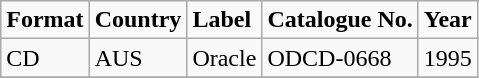<table class="wikitable">
<tr>
<td colspan="1"><strong>Format</strong></td>
<td colspan="1"><strong>Country</strong></td>
<td colspan="1"><strong>Label</strong></td>
<td colspan="1"><strong>Catalogue No.</strong></td>
<td colspan="1"><strong>Year</strong></td>
</tr>
<tr>
<td>CD</td>
<td>AUS</td>
<td>Oracle</td>
<td>ODCD-0668</td>
<td>1995</td>
</tr>
<tr>
</tr>
</table>
